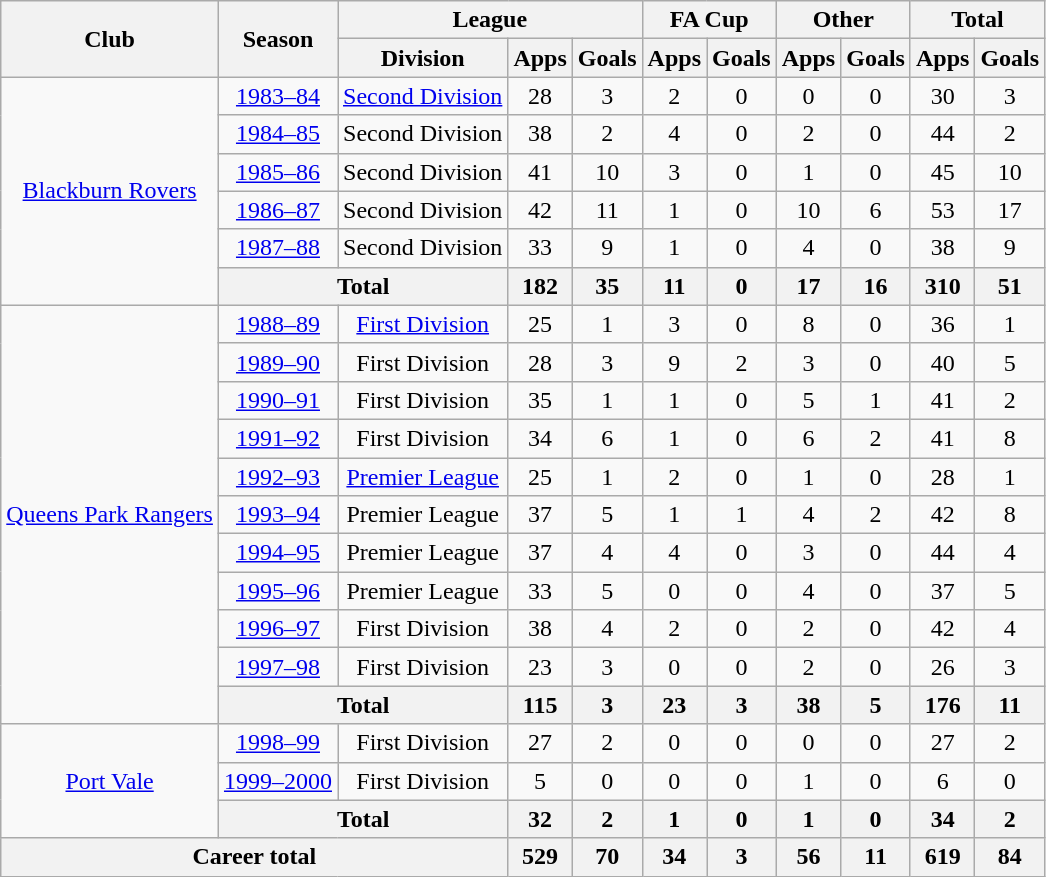<table class="wikitable" style="text-align: center;">
<tr>
<th rowspan="2">Club</th>
<th rowspan="2">Season</th>
<th colspan="3">League</th>
<th colspan="2">FA Cup</th>
<th colspan="2">Other</th>
<th colspan="2">Total</th>
</tr>
<tr>
<th>Division</th>
<th>Apps</th>
<th>Goals</th>
<th>Apps</th>
<th>Goals</th>
<th>Apps</th>
<th>Goals</th>
<th>Apps</th>
<th>Goals</th>
</tr>
<tr>
<td rowspan="6"><a href='#'>Blackburn Rovers</a></td>
<td><a href='#'>1983–84</a></td>
<td><a href='#'>Second Division</a></td>
<td>28</td>
<td>3</td>
<td>2</td>
<td>0</td>
<td>0</td>
<td>0</td>
<td>30</td>
<td>3</td>
</tr>
<tr>
<td><a href='#'>1984–85</a></td>
<td>Second Division</td>
<td>38</td>
<td>2</td>
<td>4</td>
<td>0</td>
<td>2</td>
<td>0</td>
<td>44</td>
<td>2</td>
</tr>
<tr>
<td><a href='#'>1985–86</a></td>
<td>Second Division</td>
<td>41</td>
<td>10</td>
<td>3</td>
<td>0</td>
<td>1</td>
<td>0</td>
<td>45</td>
<td>10</td>
</tr>
<tr>
<td><a href='#'>1986–87</a></td>
<td>Second Division</td>
<td>42</td>
<td>11</td>
<td>1</td>
<td>0</td>
<td>10</td>
<td>6</td>
<td>53</td>
<td>17</td>
</tr>
<tr>
<td><a href='#'>1987–88</a></td>
<td>Second Division</td>
<td>33</td>
<td>9</td>
<td>1</td>
<td>0</td>
<td>4</td>
<td>0</td>
<td>38</td>
<td>9</td>
</tr>
<tr>
<th colspan="2">Total</th>
<th>182</th>
<th>35</th>
<th>11</th>
<th>0</th>
<th>17</th>
<th>16</th>
<th>310</th>
<th>51</th>
</tr>
<tr>
<td rowspan="11"><a href='#'>Queens Park Rangers</a></td>
<td><a href='#'>1988–89</a></td>
<td><a href='#'>First Division</a></td>
<td>25</td>
<td>1</td>
<td>3</td>
<td>0</td>
<td>8</td>
<td>0</td>
<td>36</td>
<td>1</td>
</tr>
<tr>
<td><a href='#'>1989–90</a></td>
<td>First Division</td>
<td>28</td>
<td>3</td>
<td>9</td>
<td>2</td>
<td>3</td>
<td>0</td>
<td>40</td>
<td>5</td>
</tr>
<tr>
<td><a href='#'>1990–91</a></td>
<td>First Division</td>
<td>35</td>
<td>1</td>
<td>1</td>
<td>0</td>
<td>5</td>
<td>1</td>
<td>41</td>
<td>2</td>
</tr>
<tr>
<td><a href='#'>1991–92</a></td>
<td>First Division</td>
<td>34</td>
<td>6</td>
<td>1</td>
<td>0</td>
<td>6</td>
<td>2</td>
<td>41</td>
<td>8</td>
</tr>
<tr>
<td><a href='#'>1992–93</a></td>
<td><a href='#'>Premier League</a></td>
<td>25</td>
<td>1</td>
<td>2</td>
<td>0</td>
<td>1</td>
<td>0</td>
<td>28</td>
<td>1</td>
</tr>
<tr>
<td><a href='#'>1993–94</a></td>
<td>Premier League</td>
<td>37</td>
<td>5</td>
<td>1</td>
<td>1</td>
<td>4</td>
<td>2</td>
<td>42</td>
<td>8</td>
</tr>
<tr>
<td><a href='#'>1994–95</a></td>
<td>Premier League</td>
<td>37</td>
<td>4</td>
<td>4</td>
<td>0</td>
<td>3</td>
<td>0</td>
<td>44</td>
<td>4</td>
</tr>
<tr>
<td><a href='#'>1995–96</a></td>
<td>Premier League</td>
<td>33</td>
<td>5</td>
<td>0</td>
<td>0</td>
<td>4</td>
<td>0</td>
<td>37</td>
<td>5</td>
</tr>
<tr>
<td><a href='#'>1996–97</a></td>
<td>First Division</td>
<td>38</td>
<td>4</td>
<td>2</td>
<td>0</td>
<td>2</td>
<td>0</td>
<td>42</td>
<td>4</td>
</tr>
<tr>
<td><a href='#'>1997–98</a></td>
<td>First Division</td>
<td>23</td>
<td>3</td>
<td>0</td>
<td>0</td>
<td>2</td>
<td>0</td>
<td>26</td>
<td>3</td>
</tr>
<tr>
<th colspan="2">Total</th>
<th>115</th>
<th>3</th>
<th>23</th>
<th>3</th>
<th>38</th>
<th>5</th>
<th>176</th>
<th>11</th>
</tr>
<tr>
<td rowspan="3"><a href='#'>Port Vale</a></td>
<td><a href='#'>1998–99</a></td>
<td>First Division</td>
<td>27</td>
<td>2</td>
<td>0</td>
<td>0</td>
<td>0</td>
<td>0</td>
<td>27</td>
<td>2</td>
</tr>
<tr>
<td><a href='#'>1999–2000</a></td>
<td>First Division</td>
<td>5</td>
<td>0</td>
<td>0</td>
<td>0</td>
<td>1</td>
<td>0</td>
<td>6</td>
<td>0</td>
</tr>
<tr>
<th colspan="2">Total</th>
<th>32</th>
<th>2</th>
<th>1</th>
<th>0</th>
<th>1</th>
<th>0</th>
<th>34</th>
<th>2</th>
</tr>
<tr>
<th colspan="3">Career total</th>
<th>529</th>
<th>70</th>
<th>34</th>
<th>3</th>
<th>56</th>
<th>11</th>
<th>619</th>
<th>84</th>
</tr>
</table>
